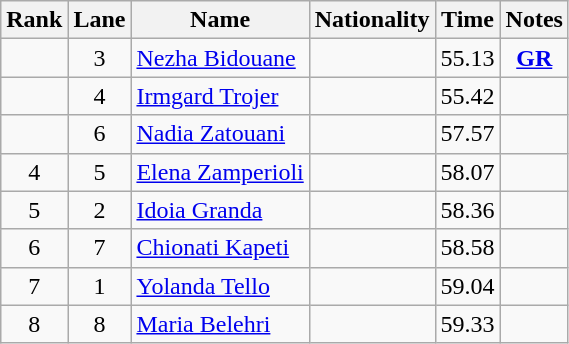<table class="wikitable sortable" style="text-align:center">
<tr>
<th>Rank</th>
<th>Lane</th>
<th>Name</th>
<th>Nationality</th>
<th>Time</th>
<th>Notes</th>
</tr>
<tr>
<td></td>
<td>3</td>
<td align=left><a href='#'>Nezha Bidouane</a></td>
<td align=left></td>
<td>55.13</td>
<td><strong><a href='#'>GR</a></strong></td>
</tr>
<tr>
<td></td>
<td>4</td>
<td align=left><a href='#'>Irmgard Trojer</a></td>
<td align=left></td>
<td>55.42</td>
<td></td>
</tr>
<tr>
<td></td>
<td>6</td>
<td align=left><a href='#'>Nadia Zatouani</a></td>
<td align=left></td>
<td>57.57</td>
<td></td>
</tr>
<tr>
<td>4</td>
<td>5</td>
<td align=left><a href='#'>Elena Zamperioli</a></td>
<td align=left></td>
<td>58.07</td>
<td></td>
</tr>
<tr>
<td>5</td>
<td>2</td>
<td align=left><a href='#'>Idoia Granda</a></td>
<td align=left></td>
<td>58.36</td>
<td></td>
</tr>
<tr>
<td>6</td>
<td>7</td>
<td align=left><a href='#'>Chionati Kapeti</a></td>
<td align=left></td>
<td>58.58</td>
<td></td>
</tr>
<tr>
<td>7</td>
<td>1</td>
<td align=left><a href='#'>Yolanda Tello</a></td>
<td align=left></td>
<td>59.04</td>
<td></td>
</tr>
<tr>
<td>8</td>
<td>8</td>
<td align=left><a href='#'>Maria Belehri</a></td>
<td align=left></td>
<td>59.33</td>
<td></td>
</tr>
</table>
